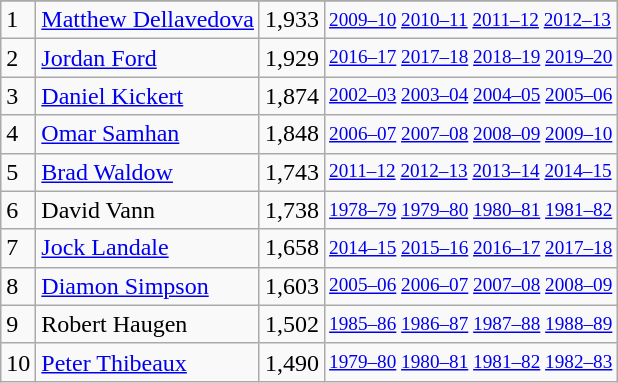<table class="wikitable">
<tr>
</tr>
<tr>
<td>1</td>
<td><a href='#'>Matthew Dellavedova</a></td>
<td>1,933</td>
<td style="font-size:80%;"><a href='#'>2009–10</a> <a href='#'>2010–11</a> <a href='#'>2011–12</a> <a href='#'>2012–13</a></td>
</tr>
<tr>
<td>2</td>
<td><a href='#'>Jordan Ford</a></td>
<td>1,929</td>
<td style="font-size:80%;"><a href='#'>2016–17</a> <a href='#'>2017–18</a> <a href='#'>2018–19</a> <a href='#'>2019–20</a></td>
</tr>
<tr>
<td>3</td>
<td><a href='#'>Daniel Kickert</a></td>
<td>1,874</td>
<td style="font-size:80%;"><a href='#'>2002–03</a> <a href='#'>2003–04</a> <a href='#'>2004–05</a> <a href='#'>2005–06</a></td>
</tr>
<tr>
<td>4</td>
<td><a href='#'>Omar Samhan</a></td>
<td>1,848</td>
<td style="font-size:80%;"><a href='#'>2006–07</a> <a href='#'>2007–08</a> <a href='#'>2008–09</a> <a href='#'>2009–10</a></td>
</tr>
<tr>
<td>5</td>
<td><a href='#'>Brad Waldow</a></td>
<td>1,743</td>
<td style="font-size:80%;"><a href='#'>2011–12</a> <a href='#'>2012–13</a> <a href='#'>2013–14</a> <a href='#'>2014–15</a></td>
</tr>
<tr>
<td>6</td>
<td>David Vann</td>
<td>1,738</td>
<td style="font-size:80%;"><a href='#'>1978–79</a> <a href='#'>1979–80</a> <a href='#'>1980–81</a> <a href='#'>1981–82</a></td>
</tr>
<tr>
<td>7</td>
<td><a href='#'>Jock Landale</a></td>
<td>1,658</td>
<td style="font-size:80%;"><a href='#'>2014–15</a> <a href='#'>2015–16</a> <a href='#'>2016–17</a> <a href='#'>2017–18</a></td>
</tr>
<tr>
<td>8</td>
<td><a href='#'>Diamon Simpson</a></td>
<td>1,603</td>
<td style="font-size:80%;"><a href='#'>2005–06</a> <a href='#'>2006–07</a> <a href='#'>2007–08</a> <a href='#'>2008–09</a></td>
</tr>
<tr>
<td>9</td>
<td>Robert Haugen</td>
<td>1,502</td>
<td style="font-size:80%;"><a href='#'>1985–86</a> <a href='#'>1986–87</a> <a href='#'>1987–88</a> <a href='#'>1988–89</a></td>
</tr>
<tr>
<td>10</td>
<td><a href='#'>Peter Thibeaux</a></td>
<td>1,490</td>
<td style="font-size:80%;"><a href='#'>1979–80</a> <a href='#'>1980–81</a> <a href='#'>1981–82</a> <a href='#'>1982–83</a></td>
</tr>
</table>
